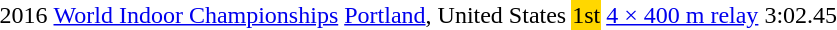<table>
<tr>
<td>2016</td>
<td><a href='#'>World Indoor Championships</a></td>
<td><a href='#'>Portland</a>, United States</td>
<td bgcolor=gold>1st</td>
<td><a href='#'>4 × 400 m relay</a></td>
<td>3:02.45</td>
</tr>
</table>
